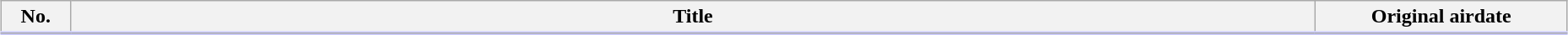<table class="wikitable" style="width:98%; margin:auto; background:#FFF;">
<tr style="border-bottom: 3px solid #CCF">
<th style="width:3em;">No.</th>
<th>Title</th>
<th style="width:12em;">Original airdate</th>
</tr>
<tr>
</tr>
</table>
